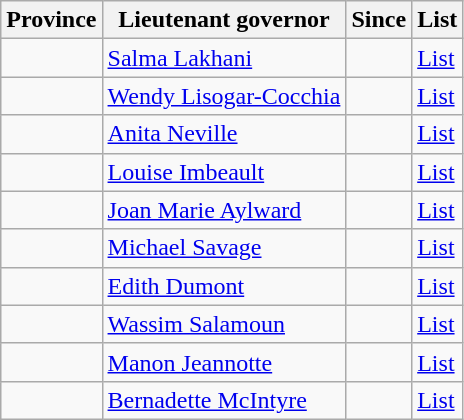<table class="wikitable sortable">
<tr>
<th>Province</th>
<th>Lieutenant governor</th>
<th>Since</th>
<th class="unsortable">List</th>
</tr>
<tr>
<td></td>
<td data-sort-value="Lakhani, Salma"><a href='#'>Salma Lakhani</a></td>
<td></td>
<td><a href='#'>List</a></td>
</tr>
<tr>
<td></td>
<td data-sort-value="Lisogar-Cocchia, Wendy"><a href='#'>Wendy Lisogar-Cocchia</a></td>
<td></td>
<td><a href='#'>List</a></td>
</tr>
<tr>
<td></td>
<td data-sort-value="Neville, Anita"><a href='#'>Anita Neville</a></td>
<td></td>
<td><a href='#'>List</a></td>
</tr>
<tr>
<td></td>
<td data-sort-value="Imbeault, Louise"><a href='#'>Louise Imbeault</a></td>
<td></td>
<td><a href='#'>List</a></td>
</tr>
<tr>
<td></td>
<td data-sort-value="Aylward, Joan Marie"><a href='#'>Joan Marie Aylward</a></td>
<td></td>
<td><a href='#'>List</a></td>
</tr>
<tr>
<td></td>
<td data-sort-value="Savage, Michael"><a href='#'>Michael Savage</a></td>
<td></td>
<td><a href='#'>List</a></td>
</tr>
<tr>
<td></td>
<td data-sort-value="Dumont, Edith"><a href='#'>Edith Dumont</a></td>
<td></td>
<td><a href='#'>List</a></td>
</tr>
<tr>
<td></td>
<td data-sort-value="Salamoun, Wassim"><a href='#'>Wassim Salamoun</a></td>
<td></td>
<td><a href='#'>List</a></td>
</tr>
<tr>
<td></td>
<td data-sort-value="Jeannotte, Manon"><a href='#'>Manon Jeannotte</a></td>
<td></td>
<td><a href='#'>List</a></td>
</tr>
<tr>
<td></td>
<td data-sort-value="McIntyre, Bernadette"><a href='#'>Bernadette McIntyre</a></td>
<td></td>
<td><a href='#'>List</a></td>
</tr>
</table>
